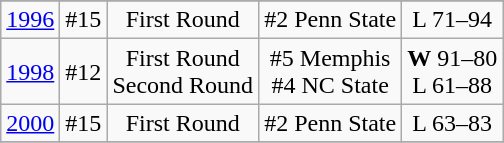<table class="wikitable" style="text-align:center">
<tr>
</tr>
<tr>
<td rowspan=1><a href='#'>1996</a></td>
<td>#15</td>
<td>First Round</td>
<td>#2 Penn State</td>
<td>L 71–94</td>
</tr>
<tr style="text-align:center;">
<td rowspan=1><a href='#'>1998</a></td>
<td>#12</td>
<td>First Round<br>Second Round</td>
<td>#5 Memphis<br>#4 NC State</td>
<td><strong>W</strong> 91–80<br>L 61–88</td>
</tr>
<tr style="text-align:center;">
<td rowspan=1><a href='#'>2000</a></td>
<td>#15</td>
<td>First Round</td>
<td>#2 Penn State</td>
<td>L 63–83</td>
</tr>
<tr style="text-align:center;">
</tr>
</table>
